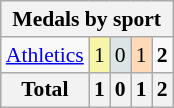<table class="wikitable" style="font-size:90%; text-align:center;">
<tr>
<th colspan="5">Medals by sport</th>
</tr>
<tr>
<td align="left"><a href='#'>Athletics</a></td>
<td style="background:#F7F6A8;">1</td>
<td style="background:#DCE5E5;">0</td>
<td style="background:#FFDAB9;">1</td>
<td><strong>2</strong></td>
</tr>
<tr class="sortbottom">
<th>Total</th>
<th>1</th>
<th>0</th>
<th>1</th>
<th>2</th>
</tr>
</table>
